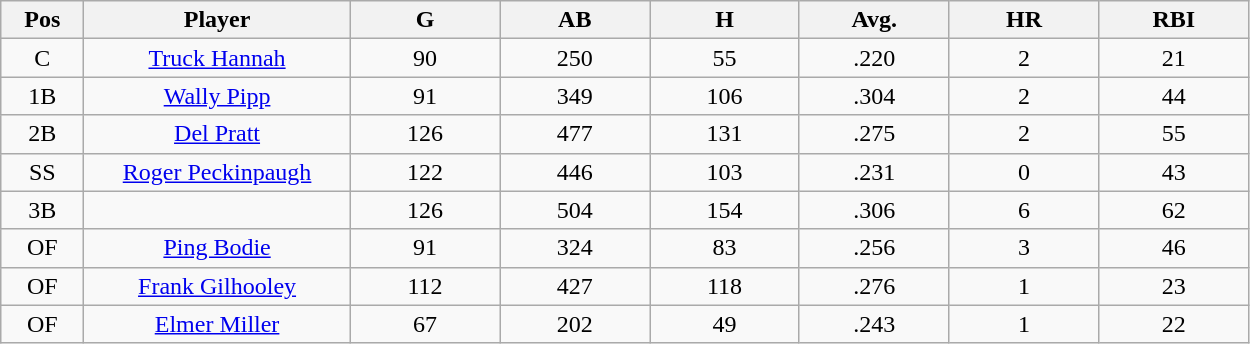<table class="wikitable sortable">
<tr>
<th bgcolor="#DDDDFF" width="5%">Pos</th>
<th bgcolor="#DDDDFF" width="16%">Player</th>
<th bgcolor="#DDDDFF" width="9%">G</th>
<th bgcolor="#DDDDFF" width="9%">AB</th>
<th bgcolor="#DDDDFF" width="9%">H</th>
<th bgcolor="#DDDDFF" width="9%">Avg.</th>
<th bgcolor="#DDDDFF" width="9%">HR</th>
<th bgcolor="#DDDDFF" width="9%">RBI</th>
</tr>
<tr align="center">
<td>C</td>
<td><a href='#'>Truck Hannah</a></td>
<td>90</td>
<td>250</td>
<td>55</td>
<td>.220</td>
<td>2</td>
<td>21</td>
</tr>
<tr align=center>
<td>1B</td>
<td><a href='#'>Wally Pipp</a></td>
<td>91</td>
<td>349</td>
<td>106</td>
<td>.304</td>
<td>2</td>
<td>44</td>
</tr>
<tr align=center>
<td>2B</td>
<td><a href='#'>Del Pratt</a></td>
<td>126</td>
<td>477</td>
<td>131</td>
<td>.275</td>
<td>2</td>
<td>55</td>
</tr>
<tr align=center>
<td>SS</td>
<td><a href='#'>Roger Peckinpaugh</a></td>
<td>122</td>
<td>446</td>
<td>103</td>
<td>.231</td>
<td>0</td>
<td>43</td>
</tr>
<tr align=center>
<td>3B</td>
<td></td>
<td>126</td>
<td>504</td>
<td>154</td>
<td>.306</td>
<td>6</td>
<td>62</td>
</tr>
<tr align="center">
<td>OF</td>
<td><a href='#'>Ping Bodie</a></td>
<td>91</td>
<td>324</td>
<td>83</td>
<td>.256</td>
<td>3</td>
<td>46</td>
</tr>
<tr align=center>
<td>OF</td>
<td><a href='#'>Frank Gilhooley</a></td>
<td>112</td>
<td>427</td>
<td>118</td>
<td>.276</td>
<td>1</td>
<td>23</td>
</tr>
<tr align=center>
<td>OF</td>
<td><a href='#'>Elmer Miller</a></td>
<td>67</td>
<td>202</td>
<td>49</td>
<td>.243</td>
<td>1</td>
<td>22</td>
</tr>
</table>
